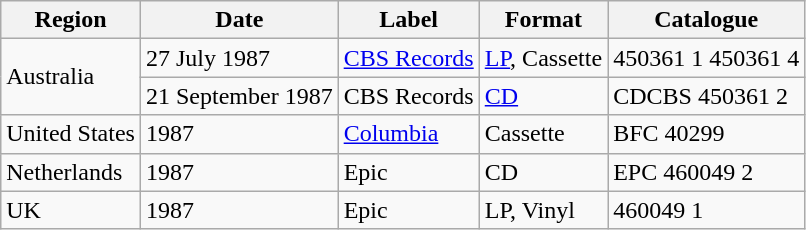<table class="wikitable">
<tr>
<th>Region</th>
<th>Date</th>
<th>Label</th>
<th>Format</th>
<th>Catalogue</th>
</tr>
<tr>
<td rowspan="2">Australia</td>
<td>27 July 1987</td>
<td><a href='#'>CBS Records</a></td>
<td><a href='#'>LP</a>, Cassette</td>
<td>450361 1 450361 4</td>
</tr>
<tr>
<td>21 September 1987</td>
<td>CBS Records</td>
<td><a href='#'>CD</a></td>
<td>CDCBS 450361 2</td>
</tr>
<tr>
<td>United States</td>
<td>1987</td>
<td><a href='#'>Columbia</a></td>
<td>Cassette</td>
<td>BFC 40299</td>
</tr>
<tr>
<td>Netherlands</td>
<td>1987</td>
<td>Epic</td>
<td>CD</td>
<td>EPC 460049 2</td>
</tr>
<tr>
<td>UK</td>
<td>1987</td>
<td>Epic</td>
<td>LP, Vinyl</td>
<td>460049 1</td>
</tr>
</table>
